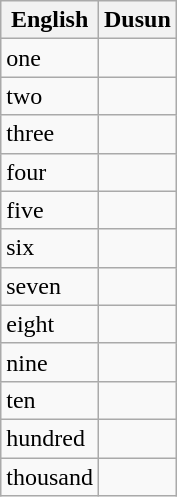<table class="wikitable">
<tr>
<th>English</th>
<th>Dusun</th>
</tr>
<tr>
<td>one</td>
<td></td>
</tr>
<tr>
<td>two</td>
<td></td>
</tr>
<tr>
<td>three</td>
<td></td>
</tr>
<tr>
<td>four</td>
<td></td>
</tr>
<tr>
<td>five</td>
<td></td>
</tr>
<tr>
<td>six</td>
<td></td>
</tr>
<tr>
<td>seven</td>
<td></td>
</tr>
<tr>
<td>eight</td>
<td></td>
</tr>
<tr>
<td>nine</td>
<td></td>
</tr>
<tr>
<td>ten</td>
<td></td>
</tr>
<tr>
<td>hundred</td>
<td></td>
</tr>
<tr>
<td>thousand</td>
<td></td>
</tr>
</table>
